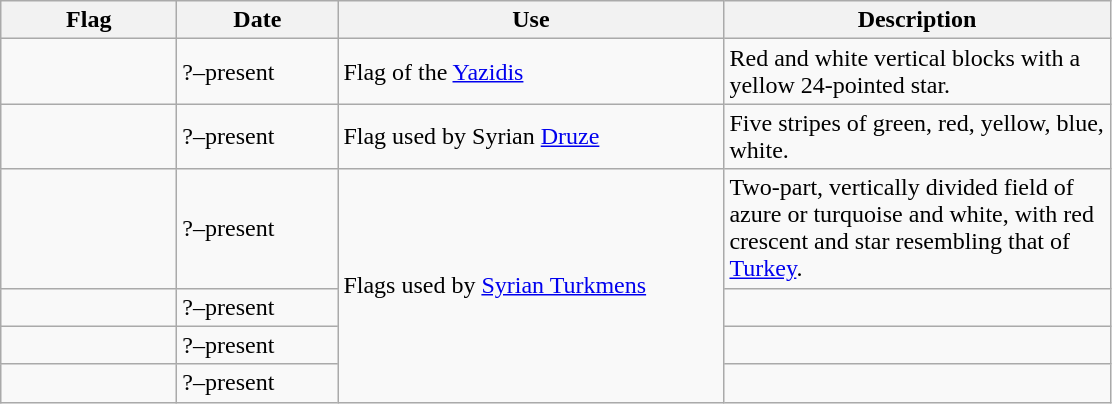<table class="wikitable">
<tr>
<th style="width:110px;">Flag</th>
<th style="width:100px;">Date</th>
<th style="width:250px;">Use</th>
<th style="width:250px;">Description</th>
</tr>
<tr>
<td></td>
<td>?–present</td>
<td>Flag of the <a href='#'>Yazidis</a></td>
<td>Red and white vertical blocks with a yellow 24-pointed star.</td>
</tr>
<tr>
<td></td>
<td>?–present</td>
<td>Flag used by Syrian <a href='#'>Druze</a></td>
<td>Five stripes of green, red, yellow, blue, white.</td>
</tr>
<tr>
<td></td>
<td>?–present</td>
<td rowspan="4">Flags used by <a href='#'>Syrian Turkmens</a></td>
<td>Two-part, vertically divided field of azure or turquoise and white, with red crescent and star resembling that of <a href='#'>Turkey</a>.</td>
</tr>
<tr>
<td></td>
<td>?–present</td>
<td></td>
</tr>
<tr>
<td></td>
<td>?–present</td>
<td></td>
</tr>
<tr>
<td></td>
<td>?–present</td>
<td></td>
</tr>
</table>
